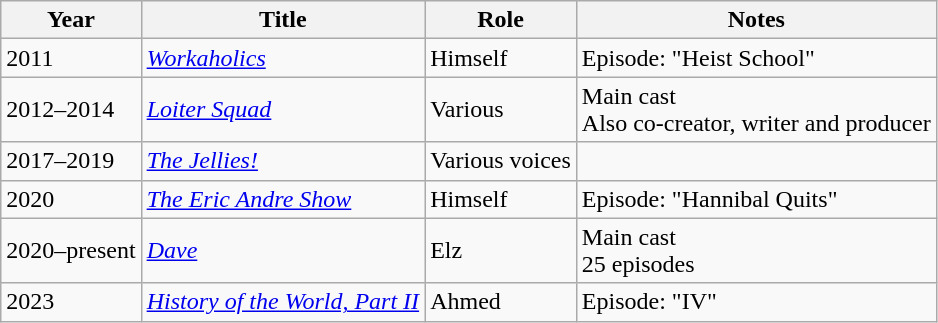<table class="wikitable">
<tr>
<th>Year</th>
<th>Title</th>
<th>Role</th>
<th>Notes</th>
</tr>
<tr>
<td>2011</td>
<td><em><a href='#'>Workaholics</a></em></td>
<td>Himself</td>
<td>Episode: "Heist School"</td>
</tr>
<tr>
<td>2012–2014</td>
<td><em><a href='#'>Loiter Squad</a></em></td>
<td>Various</td>
<td>Main cast<br>Also co-creator, writer and producer</td>
</tr>
<tr>
<td>2017–2019</td>
<td><em><a href='#'>The Jellies!</a></em></td>
<td>Various voices</td>
<td></td>
</tr>
<tr>
<td>2020</td>
<td><em><a href='#'>The Eric Andre Show</a></em></td>
<td>Himself</td>
<td>Episode: "Hannibal Quits"</td>
</tr>
<tr>
<td>2020–present</td>
<td><em><a href='#'>Dave</a></em></td>
<td>Elz</td>
<td>Main cast<br>25 episodes</td>
</tr>
<tr>
<td>2023</td>
<td><em><a href='#'>History of the World, Part II</a></em></td>
<td>Ahmed</td>
<td>Episode: "IV"</td>
</tr>
</table>
